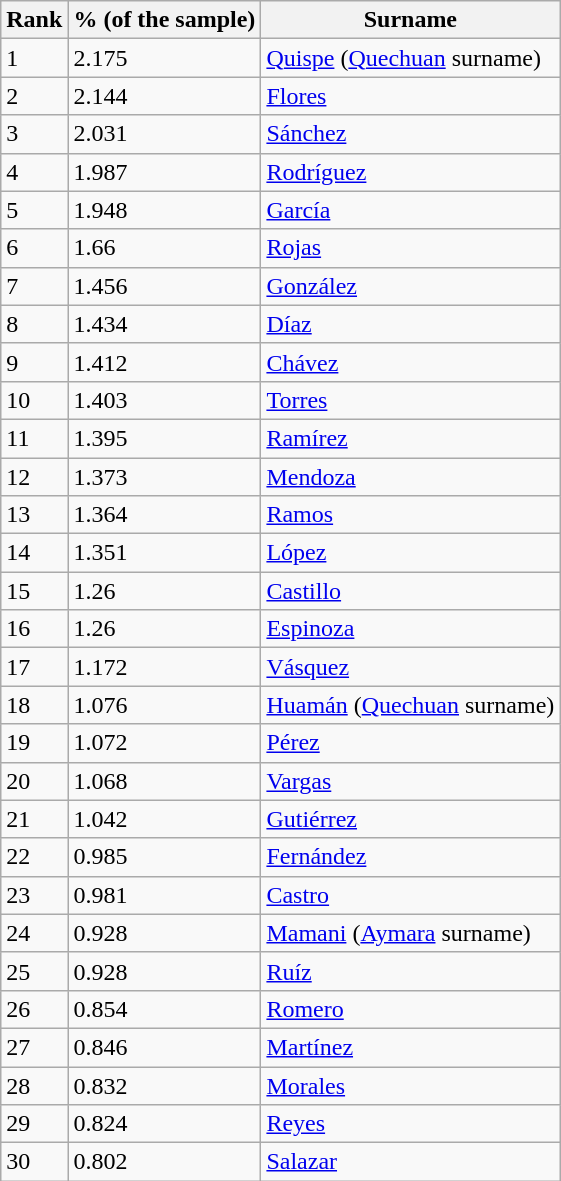<table class="wikitable">
<tr>
<th>Rank</th>
<th>% (of the sample)</th>
<th>Surname</th>
</tr>
<tr>
<td>1</td>
<td>2.175</td>
<td><a href='#'>Quispe</a> (<a href='#'>Quechuan</a> surname)</td>
</tr>
<tr>
<td>2</td>
<td>2.144</td>
<td><a href='#'>Flores</a></td>
</tr>
<tr>
<td>3</td>
<td>2.031</td>
<td><a href='#'>Sánchez</a></td>
</tr>
<tr>
<td>4</td>
<td>1.987</td>
<td><a href='#'>Rodríguez</a></td>
</tr>
<tr>
<td>5</td>
<td>1.948</td>
<td><a href='#'>García</a></td>
</tr>
<tr>
<td>6</td>
<td>1.66</td>
<td><a href='#'>Rojas</a></td>
</tr>
<tr>
<td>7</td>
<td>1.456</td>
<td><a href='#'>González</a></td>
</tr>
<tr>
<td>8</td>
<td>1.434</td>
<td><a href='#'>Díaz</a></td>
</tr>
<tr>
<td>9</td>
<td>1.412</td>
<td><a href='#'>Chávez</a></td>
</tr>
<tr>
<td>10</td>
<td>1.403</td>
<td><a href='#'>Torres</a></td>
</tr>
<tr>
<td>11</td>
<td>1.395</td>
<td><a href='#'>Ramírez</a></td>
</tr>
<tr>
<td>12</td>
<td>1.373</td>
<td><a href='#'>Mendoza</a></td>
</tr>
<tr>
<td>13</td>
<td>1.364</td>
<td><a href='#'>Ramos</a></td>
</tr>
<tr>
<td>14</td>
<td>1.351</td>
<td><a href='#'>López</a></td>
</tr>
<tr>
<td>15</td>
<td>1.26</td>
<td><a href='#'>Castillo</a></td>
</tr>
<tr>
<td>16</td>
<td>1.26</td>
<td><a href='#'>Espinoza</a></td>
</tr>
<tr>
<td>17</td>
<td>1.172</td>
<td><a href='#'>Vásquez</a></td>
</tr>
<tr>
<td>18</td>
<td>1.076</td>
<td><a href='#'>Huamán</a> (<a href='#'>Quechuan</a> surname)</td>
</tr>
<tr>
<td>19</td>
<td>1.072</td>
<td><a href='#'>Pérez</a></td>
</tr>
<tr>
<td>20</td>
<td>1.068</td>
<td><a href='#'>Vargas</a></td>
</tr>
<tr>
<td>21</td>
<td>1.042</td>
<td><a href='#'>Gutiérrez</a></td>
</tr>
<tr>
<td>22</td>
<td>0.985</td>
<td><a href='#'>Fernández</a></td>
</tr>
<tr>
<td>23</td>
<td>0.981</td>
<td><a href='#'>Castro</a></td>
</tr>
<tr>
<td>24</td>
<td>0.928</td>
<td><a href='#'>Mamani</a> (<a href='#'>Aymara</a> surname)</td>
</tr>
<tr>
<td>25</td>
<td>0.928</td>
<td><a href='#'>Ruíz</a></td>
</tr>
<tr>
<td>26</td>
<td>0.854</td>
<td><a href='#'>Romero</a></td>
</tr>
<tr>
<td>27</td>
<td>0.846</td>
<td><a href='#'>Martínez</a></td>
</tr>
<tr>
<td>28</td>
<td>0.832</td>
<td><a href='#'>Morales</a></td>
</tr>
<tr>
<td>29</td>
<td>0.824</td>
<td><a href='#'>Reyes</a></td>
</tr>
<tr>
<td>30</td>
<td>0.802</td>
<td><a href='#'>Salazar</a></td>
</tr>
</table>
